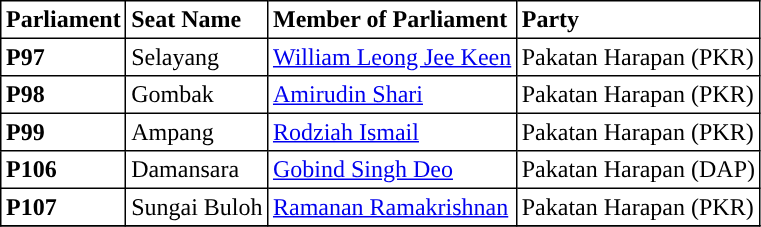<table class="toccolours sortable" border="1" cellpadding="3" style="border-collapse:collapse; text-align: left;">
<tr>
<th align="center">Parliament</th>
<th>Seat Name</th>
<th>Member of Parliament</th>
<th>Party</th>
</tr>
<tr>
<th align="left">P97</th>
<td>Selayang</td>
<td><a href='#'>William Leong Jee Keen</a></td>
<td>Pakatan Harapan (PKR)</td>
</tr>
<tr>
<th align="left">P98</th>
<td>Gombak</td>
<td><a href='#'>Amirudin Shari</a></td>
<td>Pakatan Harapan (PKR)</td>
</tr>
<tr>
<th align="left">P99</th>
<td>Ampang</td>
<td><a href='#'>Rodziah Ismail</a></td>
<td>Pakatan Harapan (PKR)</td>
</tr>
<tr>
<th align="left">P106</th>
<td>Damansara</td>
<td><a href='#'>Gobind Singh Deo</a></td>
<td>Pakatan Harapan (DAP)</td>
</tr>
<tr>
<th align="left">P107</th>
<td>Sungai Buloh</td>
<td><a href='#'>Ramanan Ramakrishnan</a></td>
<td>Pakatan Harapan (PKR)</td>
</tr>
<tr>
</tr>
</table>
